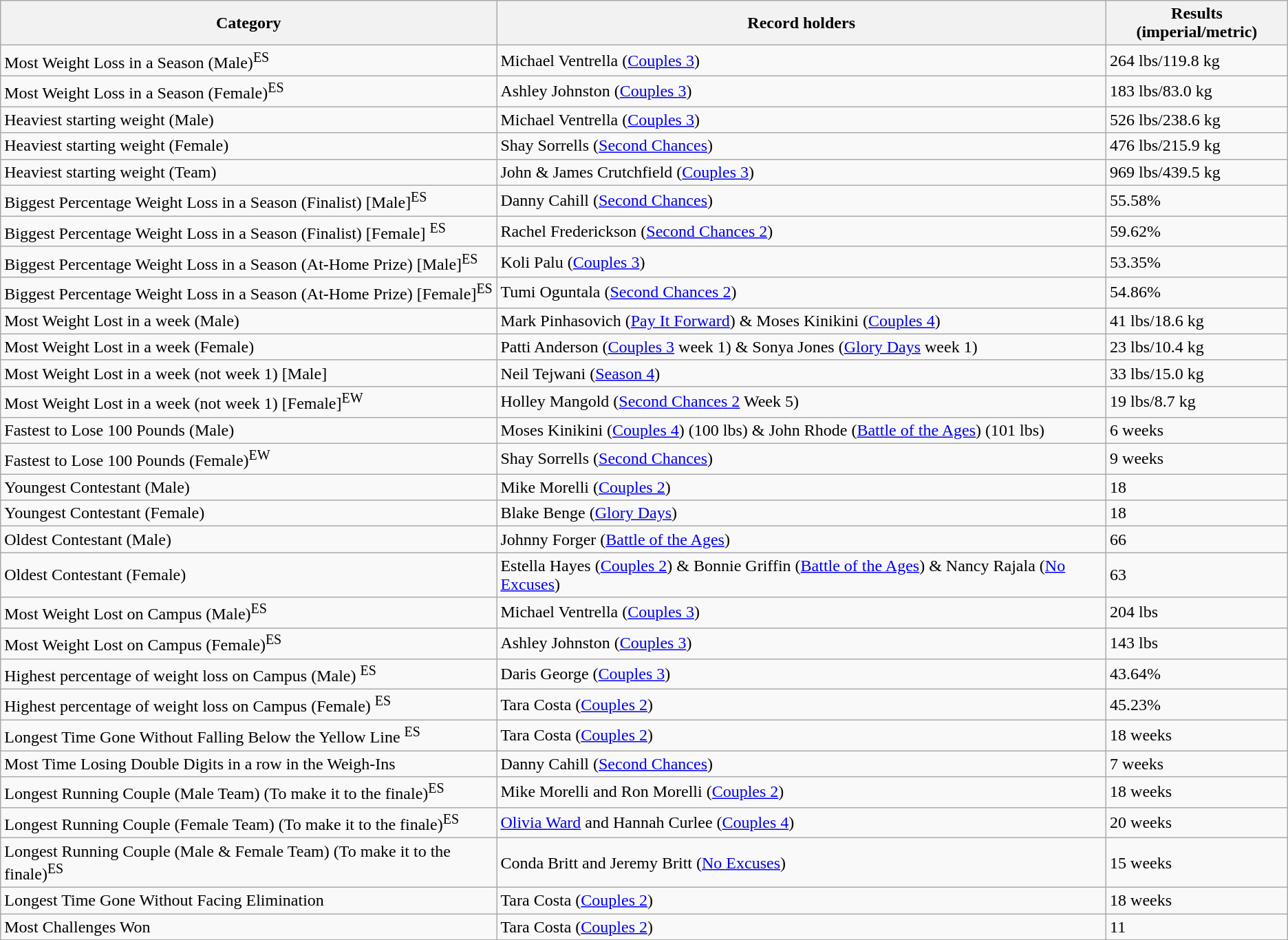<table class="wikitable">
<tr>
<th>Category</th>
<th>Record holders</th>
<th>Results (imperial/metric)</th>
</tr>
<tr>
<td>Most Weight Loss in a Season (Male)<sup>ES</sup></td>
<td>Michael Ventrella (<a href='#'>Couples 3</a>)</td>
<td>264 lbs/119.8 kg</td>
</tr>
<tr>
<td>Most Weight Loss in a Season (Female)<sup>ES</sup></td>
<td>Ashley Johnston (<a href='#'>Couples 3</a>)</td>
<td>183 lbs/83.0 kg</td>
</tr>
<tr>
<td>Heaviest starting weight (Male)</td>
<td>Michael Ventrella (<a href='#'>Couples 3</a>)</td>
<td>526 lbs/238.6 kg</td>
</tr>
<tr>
<td>Heaviest starting weight (Female)</td>
<td>Shay Sorrells (<a href='#'>Second Chances</a>)</td>
<td>476 lbs/215.9 kg</td>
</tr>
<tr>
<td>Heaviest starting weight (Team)</td>
<td>John & James Crutchfield (<a href='#'>Couples 3</a>)</td>
<td>969 lbs/439.5 kg</td>
</tr>
<tr>
<td>Biggest Percentage Weight Loss in a Season (Finalist) [Male]<sup>ES</sup></td>
<td>Danny Cahill (<a href='#'>Second Chances</a>)</td>
<td>55.58%</td>
</tr>
<tr>
<td>Biggest Percentage Weight Loss in a Season (Finalist) [Female] <sup>ES</sup></td>
<td>Rachel Frederickson (<a href='#'>Second Chances 2</a>)</td>
<td>59.62%</td>
</tr>
<tr>
<td>Biggest Percentage Weight Loss in a Season (At-Home Prize) [Male]<sup>ES</sup></td>
<td>Koli Palu (<a href='#'>Couples 3</a>)</td>
<td>53.35%</td>
</tr>
<tr>
<td>Biggest Percentage Weight Loss in a Season (At-Home Prize) [Female]<sup>ES</sup></td>
<td>Tumi Oguntala (<a href='#'>Second Chances 2</a>)</td>
<td>54.86%</td>
</tr>
<tr>
<td>Most Weight Lost in a week (Male)</td>
<td>Mark Pinhasovich (<a href='#'>Pay It Forward</a>) & Moses Kinikini (<a href='#'>Couples 4</a>)</td>
<td>41 lbs/18.6 kg</td>
</tr>
<tr>
<td>Most Weight Lost in a week (Female)</td>
<td>Patti Anderson (<a href='#'>Couples 3</a> week 1) & Sonya Jones (<a href='#'>Glory Days</a> week 1)</td>
<td>23 lbs/10.4 kg</td>
</tr>
<tr>
<td>Most Weight Lost in a week (not week 1) [Male]</td>
<td>Neil Tejwani (<a href='#'>Season 4</a>)</td>
<td>33 lbs/15.0 kg</td>
</tr>
<tr>
<td>Most Weight Lost in a week (not week 1) [Female]<sup>EW</sup></td>
<td>Holley Mangold (<a href='#'>Second Chances 2</a> Week 5)</td>
<td>19 lbs/8.7 kg</td>
</tr>
<tr>
<td>Fastest to Lose 100 Pounds (Male)</td>
<td>Moses Kinikini (<a href='#'>Couples 4</a>) (100 lbs) & John Rhode (<a href='#'>Battle of the Ages</a>) (101 lbs)</td>
<td>6 weeks</td>
</tr>
<tr>
<td>Fastest to Lose 100 Pounds (Female)<sup>EW</sup></td>
<td>Shay Sorrells (<a href='#'>Second Chances</a>)</td>
<td>9 weeks</td>
</tr>
<tr>
<td>Youngest Contestant (Male)</td>
<td>Mike Morelli (<a href='#'>Couples 2</a>)</td>
<td>18</td>
</tr>
<tr>
<td>Youngest Contestant (Female)</td>
<td>Blake Benge (<a href='#'>Glory Days</a>)</td>
<td>18</td>
</tr>
<tr>
<td>Oldest Contestant (Male)</td>
<td>Johnny Forger (<a href='#'>Battle of the Ages</a>)</td>
<td>66</td>
</tr>
<tr>
<td>Oldest Contestant (Female)</td>
<td>Estella Hayes (<a href='#'>Couples 2</a>) & Bonnie Griffin (<a href='#'>Battle of the Ages</a>) & Nancy Rajala (<a href='#'>No Excuses</a>)</td>
<td>63</td>
</tr>
<tr>
<td>Most Weight Lost on Campus (Male)<sup>ES</sup></td>
<td>Michael Ventrella (<a href='#'>Couples 3</a>)</td>
<td>204 lbs</td>
</tr>
<tr>
<td>Most Weight Lost on Campus (Female)<sup>ES</sup></td>
<td>Ashley Johnston (<a href='#'>Couples 3</a>)</td>
<td>143 lbs</td>
</tr>
<tr>
<td>Highest percentage of weight loss on Campus (Male) <sup>ES</sup></td>
<td>Daris George (<a href='#'>Couples 3</a>)</td>
<td>43.64%</td>
</tr>
<tr>
<td>Highest percentage of weight loss on Campus (Female) <sup>ES</sup></td>
<td>Tara Costa (<a href='#'>Couples 2</a>)</td>
<td>45.23%</td>
</tr>
<tr>
<td>Longest Time Gone Without Falling Below the Yellow Line <sup>ES</sup></td>
<td>Tara Costa (<a href='#'>Couples 2</a>)</td>
<td>18 weeks</td>
</tr>
<tr>
<td>Most Time Losing Double Digits in a row in the Weigh-Ins</td>
<td>Danny Cahill (<a href='#'>Second Chances</a>)</td>
<td>7 weeks</td>
</tr>
<tr>
<td>Longest Running Couple (Male Team) (To make it to the finale)<sup>ES</sup></td>
<td>Mike Morelli and Ron Morelli (<a href='#'>Couples 2</a>)</td>
<td>18 weeks</td>
</tr>
<tr>
<td>Longest Running Couple (Female Team) (To make it to the finale)<sup>ES</sup></td>
<td><a href='#'>Olivia Ward</a> and Hannah Curlee (<a href='#'>Couples 4</a>)</td>
<td>20 weeks</td>
</tr>
<tr>
<td>Longest Running Couple (Male & Female Team) (To make it to the finale)<sup>ES</sup></td>
<td>Conda Britt and Jeremy Britt (<a href='#'>No Excuses</a>)</td>
<td>15 weeks</td>
</tr>
<tr>
<td>Longest Time Gone Without Facing Elimination</td>
<td>Tara Costa (<a href='#'>Couples 2</a>)</td>
<td>18 weeks</td>
</tr>
<tr>
<td>Most Challenges Won</td>
<td>Tara Costa (<a href='#'>Couples 2</a>)</td>
<td>11</td>
</tr>
</table>
